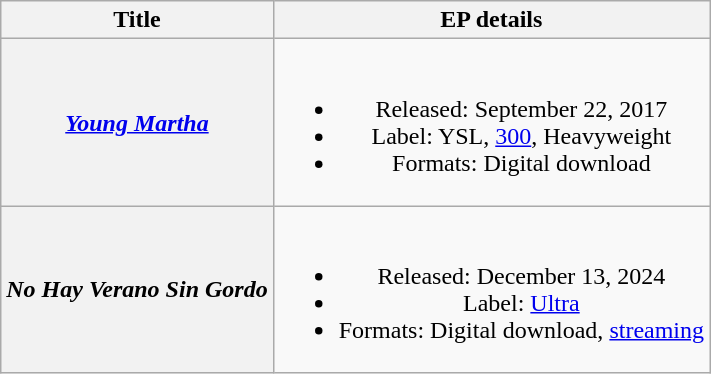<table class="wikitable plainrowheaders" style="text-align:center;">
<tr>
<th scope="col">Title</th>
<th scope="col">EP details</th>
</tr>
<tr>
<th scope="row"><em><a href='#'>Young Martha</a></em><br></th>
<td><br><ul><li>Released: September 22, 2017</li><li>Label: YSL, <a href='#'>300</a>, Heavyweight</li><li>Formats: Digital download</li></ul></td>
</tr>
<tr>
<th scope="row"><em>No Hay Verano Sin Gordo</em></th>
<td><br><ul><li>Released: December 13, 2024</li><li>Label: <a href='#'>Ultra</a></li><li>Formats: Digital download, <a href='#'>streaming</a></li></ul></td>
</tr>
</table>
